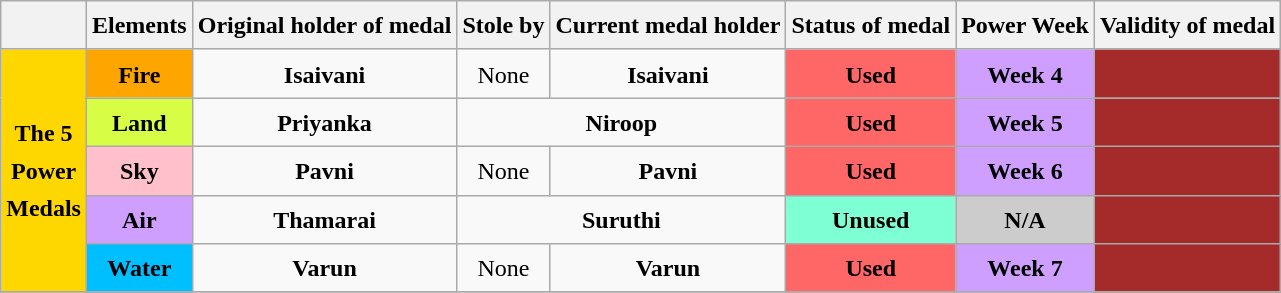<table class="wikitable" style="text-align:center; line-height:25px; width:auto;">
<tr>
<th></th>
<th colspan="1" scope="col">Elements</th>
<th scope="col">Original holder of medal</th>
<th scope="col">Stole by</th>
<th scope="col">Current medal holder</th>
<th scope="col">Status of medal</th>
<th>Power Week</th>
<th>Validity of medal</th>
</tr>
<tr>
<td rowspan="5" style="background:gold"><strong>The 5<br> Power<br> Medals</strong></td>
<td style="background:orange"><strong>Fire</strong></td>
<td><strong>Isaivani</strong></td>
<td>None</td>
<td><strong>Isaivani</strong></td>
<td style="background:#f66"><strong>Used</strong></td>
<td style="background:#CF9FFF"><strong>Week 4</strong></td>
<td style="background:brown;color:white"></td>
</tr>
<tr>
<td style="background:#D7Fd44"><strong>Land</strong></td>
<td><strong>Priyanka</strong></td>
<td colspan="2"><strong>Niroop</strong></td>
<td style="background:#f66"><strong>Used</strong></td>
<td style="background:#CF9FFF"><strong>Week 5</strong></td>
<td style="background:brown;color:white"></td>
</tr>
<tr>
<td style="background:pink"><strong>Sky</strong></td>
<td><strong>Pavni</strong></td>
<td>None</td>
<td><strong>Pavni</strong></td>
<td style="background:#f66"><strong>Used</strong></td>
<td style="background:#CF9FFF"><strong>Week 6</strong></td>
<td style="background:brown;color:white"></td>
</tr>
<tr>
<td style="background:#CF9FFF"><strong>Air</strong></td>
<td><strong>Thamarai</strong></td>
<td colspan="2"><strong>Suruthi</strong></td>
<td style="background:#7FFFD4"><strong>Unused</strong></td>
<td style="background:#ccc"><strong>N/A</strong></td>
<td style="background:brown;color:white"></td>
</tr>
<tr>
<td style="background:deepskyblue"><strong>Water</strong></td>
<td><strong>Varun</strong></td>
<td>None</td>
<td><strong>Varun</strong></td>
<td style="background:#f66"><strong>Used</strong></td>
<td style="background:#CF9FFF"><strong>Week 7</strong></td>
<td style="background:brown;color:white"></td>
</tr>
<tr>
</tr>
</table>
